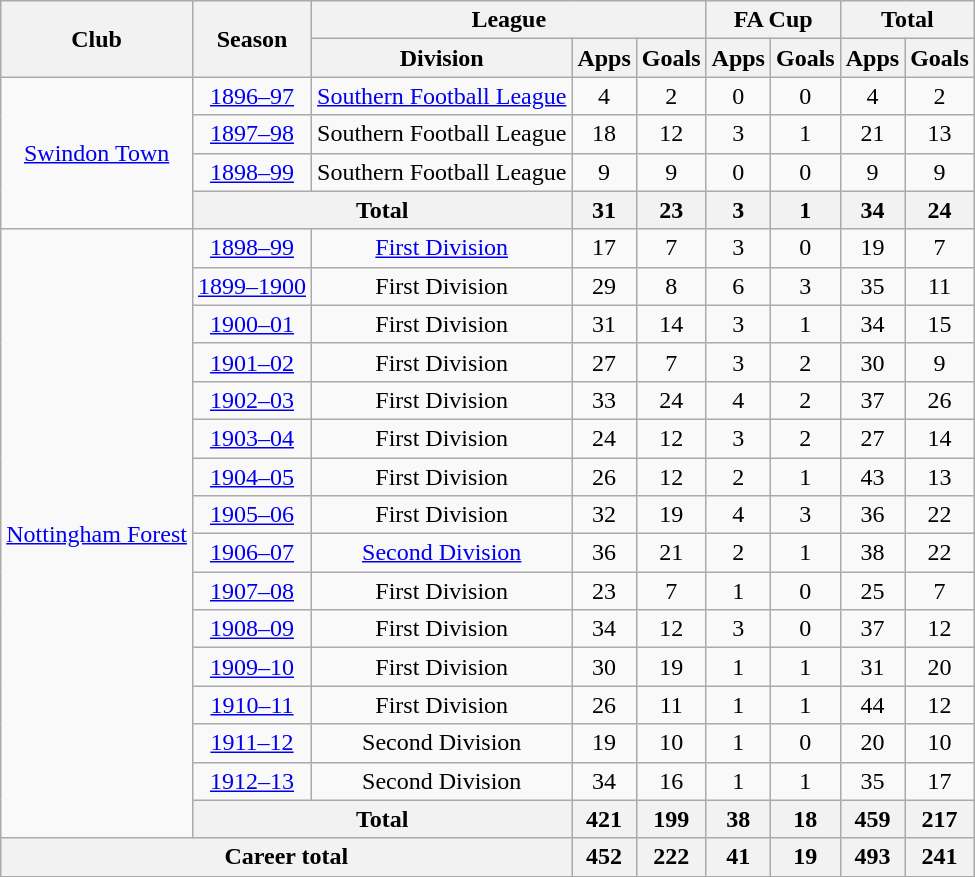<table class="wikitable" style="text-align: center;">
<tr>
<th rowspan="2">Club</th>
<th rowspan="2">Season</th>
<th colspan="3">League</th>
<th colspan="2">FA Cup</th>
<th colspan="2">Total</th>
</tr>
<tr>
<th>Division</th>
<th>Apps</th>
<th>Goals</th>
<th>Apps</th>
<th>Goals</th>
<th>Apps</th>
<th>Goals</th>
</tr>
<tr>
<td rowspan="4"><a href='#'>Swindon Town</a></td>
<td><a href='#'>1896–97</a></td>
<td><a href='#'>Southern Football League</a></td>
<td>4</td>
<td>2</td>
<td>0</td>
<td>0</td>
<td>4</td>
<td>2</td>
</tr>
<tr>
<td><a href='#'>1897–98</a></td>
<td>Southern Football League</td>
<td>18</td>
<td>12</td>
<td>3</td>
<td>1</td>
<td>21</td>
<td>13</td>
</tr>
<tr>
<td><a href='#'>1898–99</a></td>
<td>Southern Football League</td>
<td>9</td>
<td>9</td>
<td>0</td>
<td>0</td>
<td>9</td>
<td>9</td>
</tr>
<tr>
<th colspan="2">Total</th>
<th>31</th>
<th>23</th>
<th>3</th>
<th>1</th>
<th>34</th>
<th>24</th>
</tr>
<tr>
<td rowspan="16"><a href='#'>Nottingham Forest</a></td>
<td><a href='#'>1898–99</a></td>
<td><a href='#'>First Division</a></td>
<td>17</td>
<td>7</td>
<td>3</td>
<td>0</td>
<td>19</td>
<td>7</td>
</tr>
<tr>
<td><a href='#'>1899–1900</a></td>
<td>First Division</td>
<td>29</td>
<td>8</td>
<td>6</td>
<td>3</td>
<td>35</td>
<td>11</td>
</tr>
<tr>
<td><a href='#'>1900–01</a></td>
<td>First Division</td>
<td>31</td>
<td>14</td>
<td>3</td>
<td>1</td>
<td>34</td>
<td>15</td>
</tr>
<tr>
<td><a href='#'>1901–02</a></td>
<td>First Division</td>
<td>27</td>
<td>7</td>
<td>3</td>
<td>2</td>
<td>30</td>
<td>9</td>
</tr>
<tr>
<td><a href='#'>1902–03</a></td>
<td>First Division</td>
<td>33</td>
<td>24</td>
<td>4</td>
<td>2</td>
<td>37</td>
<td>26</td>
</tr>
<tr>
<td><a href='#'>1903–04</a></td>
<td>First Division</td>
<td>24</td>
<td>12</td>
<td>3</td>
<td>2</td>
<td>27</td>
<td>14</td>
</tr>
<tr>
<td><a href='#'>1904–05</a></td>
<td>First Division</td>
<td>26</td>
<td>12</td>
<td>2</td>
<td>1</td>
<td>43</td>
<td>13</td>
</tr>
<tr>
<td><a href='#'>1905–06</a></td>
<td>First Division</td>
<td>32</td>
<td>19</td>
<td>4</td>
<td>3</td>
<td>36</td>
<td>22</td>
</tr>
<tr>
<td><a href='#'>1906–07</a></td>
<td><a href='#'>Second Division</a></td>
<td>36</td>
<td>21</td>
<td>2</td>
<td>1</td>
<td>38</td>
<td>22</td>
</tr>
<tr>
<td><a href='#'>1907–08</a></td>
<td>First Division</td>
<td>23</td>
<td>7</td>
<td>1</td>
<td>0</td>
<td>25</td>
<td>7</td>
</tr>
<tr>
<td><a href='#'>1908–09</a></td>
<td>First Division</td>
<td>34</td>
<td>12</td>
<td>3</td>
<td>0</td>
<td>37</td>
<td>12</td>
</tr>
<tr>
<td><a href='#'>1909–10</a></td>
<td>First Division</td>
<td>30</td>
<td>19</td>
<td>1</td>
<td>1</td>
<td>31</td>
<td>20</td>
</tr>
<tr>
<td><a href='#'>1910–11</a></td>
<td>First Division</td>
<td>26</td>
<td>11</td>
<td>1</td>
<td>1</td>
<td>44</td>
<td>12</td>
</tr>
<tr>
<td><a href='#'>1911–12</a></td>
<td>Second Division</td>
<td>19</td>
<td>10</td>
<td>1</td>
<td>0</td>
<td>20</td>
<td>10</td>
</tr>
<tr>
<td><a href='#'>1912–13</a></td>
<td>Second Division</td>
<td>34</td>
<td>16</td>
<td>1</td>
<td>1</td>
<td>35</td>
<td>17</td>
</tr>
<tr>
<th colspan="2">Total</th>
<th>421</th>
<th>199</th>
<th>38</th>
<th>18</th>
<th>459</th>
<th>217</th>
</tr>
<tr>
<th colspan="3">Career total</th>
<th>452</th>
<th>222</th>
<th>41</th>
<th>19</th>
<th>493</th>
<th>241</th>
</tr>
</table>
